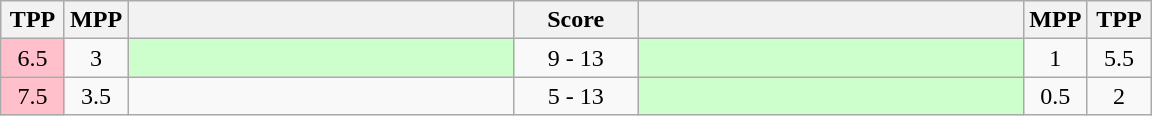<table class="wikitable" style="text-align: center;" |>
<tr>
<th width="35">TPP</th>
<th width="35">MPP</th>
<th width="250"></th>
<th width="75">Score</th>
<th width="250"></th>
<th width="35">MPP</th>
<th width="35">TPP</th>
</tr>
<tr>
<td bgcolor=pink>6.5</td>
<td>3</td>
<td style="text-align:left;" bgcolor="ccffcc"></td>
<td>9 - 13</td>
<td style="text-align:left;" bgcolor="ccffcc"><strong></strong></td>
<td>1</td>
<td>5.5</td>
</tr>
<tr>
<td bgcolor=pink>7.5</td>
<td>3.5</td>
<td style="text-align:left;"></td>
<td>5 - 13</td>
<td style="text-align:left;" bgcolor="ccffcc"><strong></strong></td>
<td>0.5</td>
<td>2</td>
</tr>
</table>
